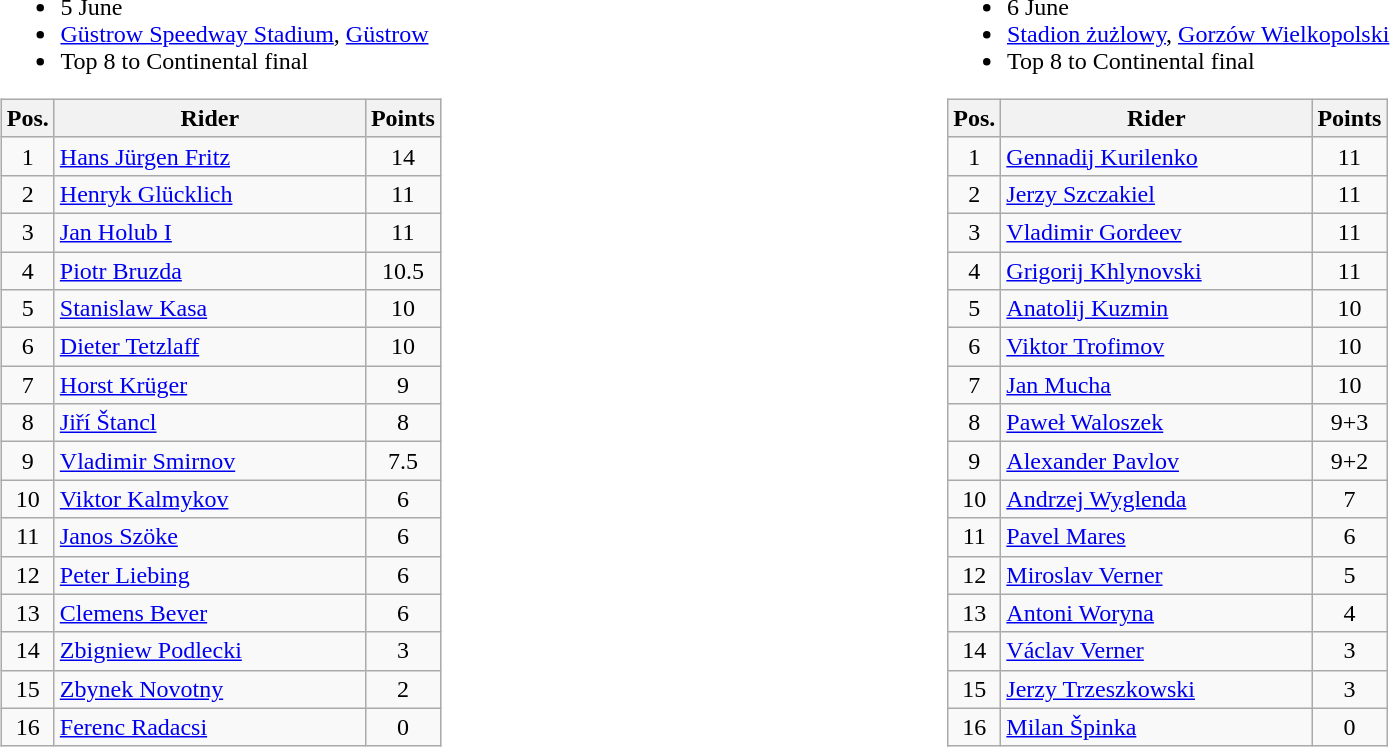<table width=100%>
<tr>
<td width=50% valign=top><br><ul><li>5 June</li><li> <a href='#'>Güstrow Speedway Stadium</a>, <a href='#'>Güstrow</a></li><li>Top 8 to Continental final</li></ul><table class="wikitable" style="text-align:center;">
<tr>
<th width=25px>Pos.</th>
<th width=200px>Rider</th>
<th width=40px>Points</th>
</tr>
<tr>
<td>1</td>
<td align=left> <a href='#'>Hans Jürgen Fritz</a></td>
<td>14</td>
</tr>
<tr>
<td>2</td>
<td align=left> <a href='#'>Henryk Glücklich</a></td>
<td>11</td>
</tr>
<tr>
<td>3</td>
<td align=left> <a href='#'>Jan Holub I</a></td>
<td>11</td>
</tr>
<tr>
<td>4</td>
<td align=left> <a href='#'>Piotr Bruzda</a></td>
<td>10.5</td>
</tr>
<tr>
<td>5</td>
<td align=left> <a href='#'>Stanislaw Kasa</a></td>
<td>10</td>
</tr>
<tr>
<td>6</td>
<td align=left> <a href='#'>Dieter Tetzlaff</a></td>
<td>10</td>
</tr>
<tr>
<td>7</td>
<td align=left> <a href='#'>Horst Krüger</a></td>
<td>9</td>
</tr>
<tr>
<td>8</td>
<td align=left> <a href='#'>Jiří Štancl</a></td>
<td>8</td>
</tr>
<tr>
<td>9</td>
<td align=left> <a href='#'>Vladimir Smirnov</a></td>
<td>7.5</td>
</tr>
<tr>
<td>10</td>
<td align=left> <a href='#'>Viktor Kalmykov</a></td>
<td>6</td>
</tr>
<tr>
<td>11</td>
<td align=left> <a href='#'>Janos Szöke</a></td>
<td>6</td>
</tr>
<tr>
<td>12</td>
<td align=left> <a href='#'>Peter Liebing</a></td>
<td>6</td>
</tr>
<tr>
<td>13</td>
<td align=left> <a href='#'>Clemens Bever</a></td>
<td>6</td>
</tr>
<tr>
<td>14</td>
<td align=left> <a href='#'>Zbigniew Podlecki</a></td>
<td>3</td>
</tr>
<tr>
<td>15</td>
<td align=left> <a href='#'>Zbynek Novotny</a></td>
<td>2</td>
</tr>
<tr>
<td>16</td>
<td align=left> <a href='#'>Ferenc Radacsi</a></td>
<td>0</td>
</tr>
</table>
</td>
<td width=50% valign=top><br><ul><li>6 June</li><li> <a href='#'>Stadion żużlowy</a>, <a href='#'>Gorzów Wielkopolski</a></li><li>Top 8 to Continental final</li></ul><table class="wikitable" style="text-align:center;">
<tr>
<th width=25px>Pos.</th>
<th width=200px>Rider</th>
<th width=40px>Points</th>
</tr>
<tr>
<td>1</td>
<td align=left> <a href='#'>Gennadij Kurilenko</a></td>
<td>11</td>
</tr>
<tr>
<td>2</td>
<td align=left> <a href='#'>Jerzy Szczakiel</a></td>
<td>11</td>
</tr>
<tr>
<td>3</td>
<td align=left> <a href='#'>Vladimir Gordeev</a></td>
<td>11</td>
</tr>
<tr>
<td>4</td>
<td align=left> <a href='#'>Grigorij Khlynovski</a></td>
<td>11</td>
</tr>
<tr>
<td>5</td>
<td align=left> <a href='#'>Anatolij Kuzmin</a></td>
<td>10</td>
</tr>
<tr>
<td>6</td>
<td align=left> <a href='#'>Viktor Trofimov</a></td>
<td>10</td>
</tr>
<tr>
<td>7</td>
<td align=left> <a href='#'>Jan Mucha</a></td>
<td>10</td>
</tr>
<tr>
<td>8</td>
<td align=left> <a href='#'>Paweł Waloszek</a></td>
<td>9+3</td>
</tr>
<tr>
<td>9</td>
<td align=left> <a href='#'>Alexander Pavlov</a></td>
<td>9+2</td>
</tr>
<tr>
<td>10</td>
<td align=left> <a href='#'>Andrzej Wyglenda</a></td>
<td>7</td>
</tr>
<tr>
<td>11</td>
<td align=left> <a href='#'>Pavel Mares</a></td>
<td>6</td>
</tr>
<tr>
<td>12</td>
<td align=left> <a href='#'>Miroslav Verner</a></td>
<td>5</td>
</tr>
<tr>
<td>13</td>
<td align=left> <a href='#'>Antoni Woryna</a></td>
<td>4</td>
</tr>
<tr>
<td>14</td>
<td align=left> <a href='#'>Václav Verner</a></td>
<td>3</td>
</tr>
<tr>
<td>15</td>
<td align=left> <a href='#'>Jerzy Trzeszkowski</a></td>
<td>3</td>
</tr>
<tr>
<td>16</td>
<td align=left> <a href='#'>Milan Špinka</a></td>
<td>0</td>
</tr>
</table>
</td>
</tr>
</table>
